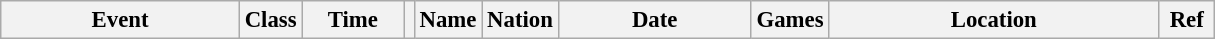<table class="wikitable" style="font-size: 95%;">
<tr>
<th style="width:10em">Event</th>
<th>Class</th>
<th style="width:4em">Time</th>
<th class="unsortable"></th>
<th>Name</th>
<th>Nation</th>
<th style="width:8em">Date</th>
<th>Games</th>
<th style="width:14em">Location</th>
<th style="width:2em">Ref<br>

</th>
</tr>
</table>
